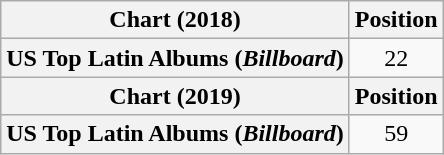<table class="wikitable plainrowheaders" style="text-align:center;">
<tr>
<th scope="col">Chart (2018)</th>
<th scope="col">Position</th>
</tr>
<tr>
<th scope="row">US Top Latin Albums (<em>Billboard</em>)</th>
<td>22</td>
</tr>
<tr>
<th scope="col">Chart (2019)</th>
<th scope="col">Position</th>
</tr>
<tr>
<th scope="row">US Top Latin Albums (<em>Billboard</em>)</th>
<td>59</td>
</tr>
</table>
